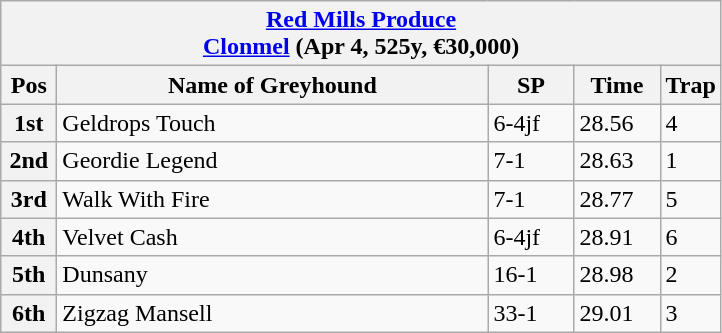<table class="wikitable">
<tr>
<th colspan="6"><a href='#'>Red Mills Produce</a><br> <a href='#'>Clonmel</a> (Apr 4, 525y, €30,000)</th>
</tr>
<tr>
<th width=30>Pos</th>
<th width=280>Name of Greyhound</th>
<th width=50>SP</th>
<th width=50>Time</th>
<th width=30>Trap</th>
</tr>
<tr>
<th>1st</th>
<td>Geldrops Touch</td>
<td>6-4jf</td>
<td>28.56</td>
<td>4</td>
</tr>
<tr>
<th>2nd</th>
<td>Geordie Legend</td>
<td>7-1</td>
<td>28.63</td>
<td>1</td>
</tr>
<tr>
<th>3rd</th>
<td>Walk With Fire</td>
<td>7-1</td>
<td>28.77</td>
<td>5</td>
</tr>
<tr>
<th>4th</th>
<td>Velvet Cash</td>
<td>6-4jf</td>
<td>28.91</td>
<td>6</td>
</tr>
<tr>
<th>5th</th>
<td>Dunsany</td>
<td>16-1</td>
<td>28.98</td>
<td>2</td>
</tr>
<tr>
<th>6th</th>
<td>Zigzag Mansell</td>
<td>33-1</td>
<td>29.01</td>
<td>3</td>
</tr>
</table>
